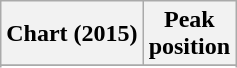<table class="wikitable sortable plainrowheaders" style="text-align:center">
<tr>
<th scope="col">Chart (2015)</th>
<th scope="col">Peak<br>position</th>
</tr>
<tr>
</tr>
<tr>
</tr>
<tr>
</tr>
</table>
